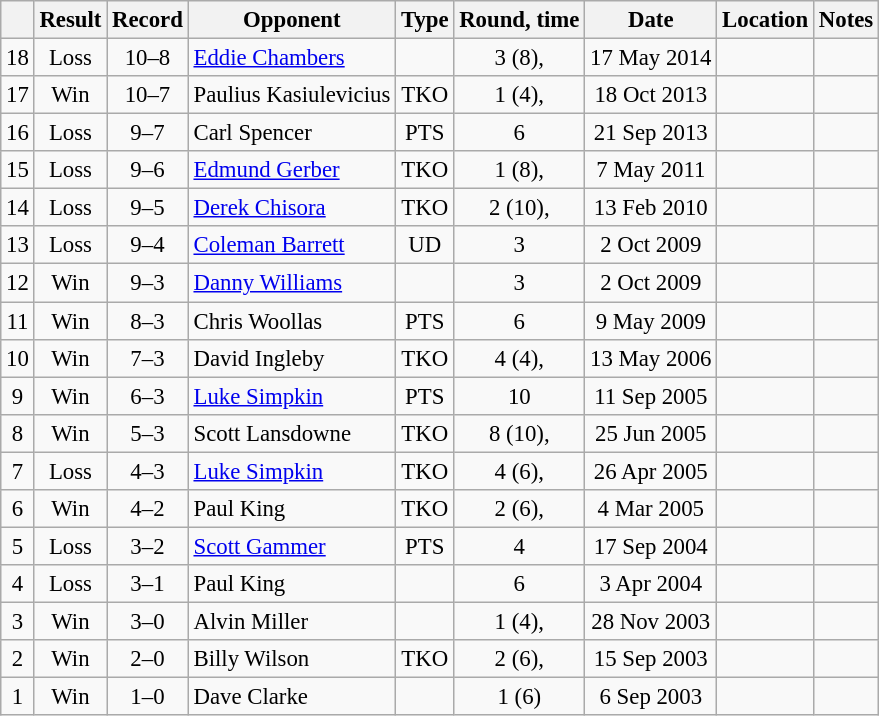<table class="wikitable" style="text-align:center; font-size:95%">
<tr>
<th></th>
<th>Result</th>
<th>Record</th>
<th>Opponent</th>
<th>Type</th>
<th>Round, time</th>
<th>Date</th>
<th>Location</th>
<th>Notes</th>
</tr>
<tr>
<td>18</td>
<td>Loss</td>
<td>10–8</td>
<td style="text-align:left;"><a href='#'>Eddie Chambers</a></td>
<td></td>
<td>3 (8), </td>
<td>17 May 2014</td>
<td style="text-align:left;"></td>
<td></td>
</tr>
<tr>
<td>17</td>
<td>Win</td>
<td>10–7</td>
<td style="text-align:left;">Paulius Kasiulevicius</td>
<td>TKO</td>
<td>1 (4), </td>
<td>18 Oct 2013</td>
<td style="text-align:left;"></td>
<td></td>
</tr>
<tr>
<td>16</td>
<td>Loss</td>
<td>9–7</td>
<td style="text-align:left;">Carl Spencer</td>
<td>PTS</td>
<td>6</td>
<td>21 Sep 2013</td>
<td style="text-align:left;"></td>
<td></td>
</tr>
<tr>
<td>15</td>
<td>Loss</td>
<td>9–6</td>
<td style="text-align:left;"><a href='#'>Edmund Gerber</a></td>
<td>TKO</td>
<td>1 (8), </td>
<td>7 May 2011</td>
<td style="text-align:left;"></td>
<td></td>
</tr>
<tr>
<td>14</td>
<td>Loss</td>
<td>9–5</td>
<td style="text-align:left;"><a href='#'>Derek Chisora</a></td>
<td>TKO</td>
<td>2 (10), </td>
<td>13 Feb 2010</td>
<td style="text-align:left;"></td>
<td></td>
</tr>
<tr>
<td>13</td>
<td>Loss</td>
<td>9–4</td>
<td style="text-align:left;"><a href='#'>Coleman Barrett</a></td>
<td>UD</td>
<td>3</td>
<td>2 Oct 2009</td>
<td style="text-align:left;"></td>
<td style="text-align:left;"></td>
</tr>
<tr>
<td>12</td>
<td>Win</td>
<td>9–3</td>
<td style="text-align:left;"><a href='#'>Danny Williams</a></td>
<td></td>
<td>3</td>
<td>2 Oct 2009</td>
<td style="text-align:left;"></td>
<td style="text-align:left;"></td>
</tr>
<tr>
<td>11</td>
<td>Win</td>
<td>8–3</td>
<td style="text-align:left;">Chris Woollas</td>
<td>PTS</td>
<td>6</td>
<td>9 May 2009</td>
<td style="text-align:left;"></td>
<td></td>
</tr>
<tr>
<td>10</td>
<td>Win</td>
<td>7–3</td>
<td style="text-align:left;">David Ingleby</td>
<td>TKO</td>
<td>4 (4), </td>
<td>13 May 2006</td>
<td style="text-align:left;"></td>
<td></td>
</tr>
<tr>
<td>9</td>
<td>Win</td>
<td>6–3</td>
<td style="text-align:left;"><a href='#'>Luke Simpkin</a></td>
<td>PTS</td>
<td>10</td>
<td>11 Sep 2005</td>
<td style="text-align:left;"></td>
<td style="text-align:left;"></td>
</tr>
<tr>
<td>8</td>
<td>Win</td>
<td>5–3</td>
<td style="text-align:left;">Scott Lansdowne</td>
<td>TKO</td>
<td>8 (10), </td>
<td>25 Jun 2005</td>
<td style="text-align:left;"></td>
<td style="text-align:left;"></td>
</tr>
<tr>
<td>7</td>
<td>Loss</td>
<td>4–3</td>
<td style="text-align:left;"><a href='#'>Luke Simpkin</a></td>
<td>TKO</td>
<td>4 (6), </td>
<td>26 Apr 2005</td>
<td style="text-align:left;"></td>
<td></td>
</tr>
<tr>
<td>6</td>
<td>Win</td>
<td>4–2</td>
<td style="text-align:left;">Paul King</td>
<td>TKO</td>
<td>2 (6), </td>
<td>4 Mar 2005</td>
<td style="text-align:left;"></td>
<td></td>
</tr>
<tr>
<td>5</td>
<td>Loss</td>
<td>3–2</td>
<td style="text-align:left;"><a href='#'>Scott Gammer</a></td>
<td>PTS</td>
<td>4</td>
<td>17 Sep 2004</td>
<td style="text-align:left;"></td>
<td></td>
</tr>
<tr>
<td>4</td>
<td>Loss</td>
<td>3–1</td>
<td style="text-align:left;">Paul King</td>
<td></td>
<td>6</td>
<td>3 Apr 2004</td>
<td style="text-align:left;"></td>
<td></td>
</tr>
<tr>
<td>3</td>
<td>Win</td>
<td>3–0</td>
<td style="text-align:left;">Alvin Miller</td>
<td></td>
<td>1 (4), </td>
<td>28 Nov 2003</td>
<td style="text-align:left;"></td>
<td></td>
</tr>
<tr>
<td>2</td>
<td>Win</td>
<td>2–0</td>
<td style="text-align:left;">Billy Wilson</td>
<td>TKO</td>
<td>2 (6), </td>
<td>15 Sep 2003</td>
<td style="text-align:left;"></td>
<td></td>
</tr>
<tr>
<td>1</td>
<td>Win</td>
<td>1–0</td>
<td style="text-align:left;">Dave Clarke</td>
<td></td>
<td>1 (6)</td>
<td>6 Sep 2003</td>
<td style="text-align:left;"></td>
<td></td>
</tr>
</table>
